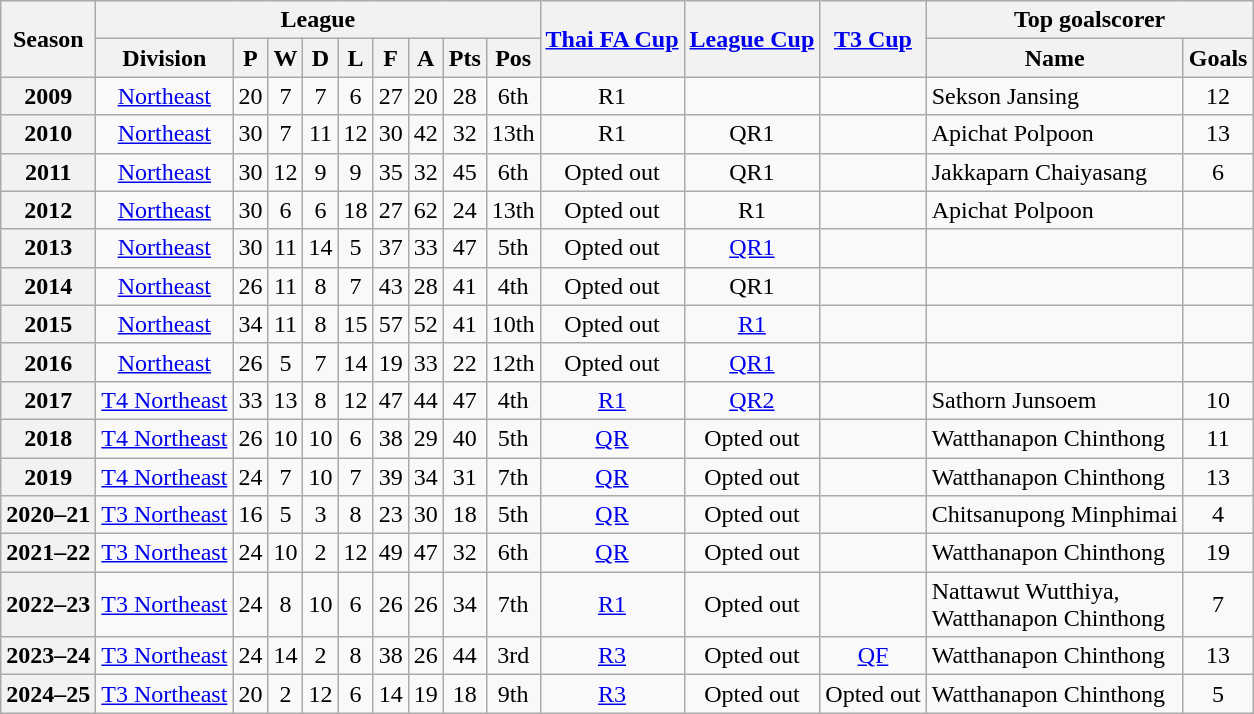<table class="wikitable" style="text-align: center">
<tr>
<th rowspan=2>Season</th>
<th colspan=9>League</th>
<th rowspan=2><a href='#'>Thai FA Cup</a></th>
<th rowspan=2><a href='#'>League Cup</a></th>
<th rowspan=2><a href='#'>T3 Cup</a></th>
<th colspan=2>Top goalscorer</th>
</tr>
<tr>
<th>Division</th>
<th>P</th>
<th>W</th>
<th>D</th>
<th>L</th>
<th>F</th>
<th>A</th>
<th>Pts</th>
<th>Pos</th>
<th>Name</th>
<th>Goals</th>
</tr>
<tr>
<th>2009</th>
<td><a href='#'>Northeast</a></td>
<td>20</td>
<td>7</td>
<td>7</td>
<td>6</td>
<td>27</td>
<td>20</td>
<td>28</td>
<td>6th</td>
<td>R1</td>
<td></td>
<td></td>
<td align="left"> Sekson Jansing</td>
<td>12</td>
</tr>
<tr>
<th>2010</th>
<td><a href='#'>Northeast</a></td>
<td>30</td>
<td>7</td>
<td>11</td>
<td>12</td>
<td>30</td>
<td>42</td>
<td>32</td>
<td>13th</td>
<td>R1</td>
<td>QR1</td>
<td></td>
<td align="left"> Apichat Polpoon</td>
<td>13</td>
</tr>
<tr>
<th>2011</th>
<td><a href='#'>Northeast</a></td>
<td>30</td>
<td>12</td>
<td>9</td>
<td>9</td>
<td>35</td>
<td>32</td>
<td>45</td>
<td>6th</td>
<td>Opted out</td>
<td>QR1</td>
<td></td>
<td align="left"> Jakkaparn Chaiyasang</td>
<td>6</td>
</tr>
<tr>
<th>2012</th>
<td><a href='#'>Northeast</a></td>
<td>30</td>
<td>6</td>
<td>6</td>
<td>18</td>
<td>27</td>
<td>62</td>
<td>24</td>
<td>13th</td>
<td>Opted out</td>
<td>R1</td>
<td></td>
<td align="left"> Apichat Polpoon</td>
<td></td>
</tr>
<tr>
<th>2013</th>
<td><a href='#'>Northeast</a></td>
<td>30</td>
<td>11</td>
<td>14</td>
<td>5</td>
<td>37</td>
<td>33</td>
<td>47</td>
<td>5th</td>
<td>Opted out</td>
<td><a href='#'>QR1</a></td>
<td></td>
<td></td>
<td></td>
</tr>
<tr>
<th>2014</th>
<td><a href='#'>Northeast</a></td>
<td>26</td>
<td>11</td>
<td>8</td>
<td>7</td>
<td>43</td>
<td>28</td>
<td>41</td>
<td>4th</td>
<td>Opted out</td>
<td>QR1</td>
<td></td>
<td></td>
<td></td>
</tr>
<tr>
<th>2015</th>
<td><a href='#'>Northeast</a></td>
<td>34</td>
<td>11</td>
<td>8</td>
<td>15</td>
<td>57</td>
<td>52</td>
<td>41</td>
<td>10th</td>
<td>Opted out</td>
<td><a href='#'>R1</a></td>
<td></td>
<td></td>
<td></td>
</tr>
<tr>
<th>2016</th>
<td><a href='#'>Northeast</a></td>
<td>26</td>
<td>5</td>
<td>7</td>
<td>14</td>
<td>19</td>
<td>33</td>
<td>22</td>
<td>12th</td>
<td>Opted out</td>
<td><a href='#'>QR1</a></td>
<td></td>
<td></td>
<td></td>
</tr>
<tr>
<th>2017</th>
<td><a href='#'>T4 Northeast</a></td>
<td>33</td>
<td>13</td>
<td>8</td>
<td>12</td>
<td>47</td>
<td>44</td>
<td>47</td>
<td>4th</td>
<td><a href='#'>R1</a></td>
<td><a href='#'>QR2</a></td>
<td></td>
<td align="left"> Sathorn Junsoem</td>
<td>10</td>
</tr>
<tr>
<th>2018</th>
<td><a href='#'>T4 Northeast</a></td>
<td>26</td>
<td>10</td>
<td>10</td>
<td>6</td>
<td>38</td>
<td>29</td>
<td>40</td>
<td>5th</td>
<td><a href='#'>QR</a></td>
<td>Opted out</td>
<td></td>
<td align="left"> Watthanapon Chinthong</td>
<td>11</td>
</tr>
<tr>
<th>2019</th>
<td><a href='#'>T4 Northeast</a></td>
<td>24</td>
<td>7</td>
<td>10</td>
<td>7</td>
<td>39</td>
<td>34</td>
<td>31</td>
<td>7th</td>
<td><a href='#'>QR</a></td>
<td>Opted out</td>
<td></td>
<td align="left"> Watthanapon Chinthong</td>
<td>13</td>
</tr>
<tr>
<th>2020–21</th>
<td><a href='#'>T3 Northeast</a></td>
<td>16</td>
<td>5</td>
<td>3</td>
<td>8</td>
<td>23</td>
<td>30</td>
<td>18</td>
<td>5th</td>
<td><a href='#'>QR</a></td>
<td>Opted out</td>
<td></td>
<td align="left"> Chitsanupong Minphimai</td>
<td>4</td>
</tr>
<tr>
<th>2021–22</th>
<td><a href='#'>T3 Northeast</a></td>
<td>24</td>
<td>10</td>
<td>2</td>
<td>12</td>
<td>49</td>
<td>47</td>
<td>32</td>
<td>6th</td>
<td><a href='#'>QR</a></td>
<td>Opted out</td>
<td></td>
<td align="left"> Watthanapon Chinthong</td>
<td>19</td>
</tr>
<tr>
<th>2022–23</th>
<td><a href='#'>T3 Northeast</a></td>
<td>24</td>
<td>8</td>
<td>10</td>
<td>6</td>
<td>26</td>
<td>26</td>
<td>34</td>
<td>7th</td>
<td><a href='#'>R1</a></td>
<td>Opted out</td>
<td></td>
<td align="left"> Nattawut Wutthiya,<br> Watthanapon Chinthong</td>
<td>7</td>
</tr>
<tr>
<th>2023–24</th>
<td><a href='#'>T3 Northeast</a></td>
<td>24</td>
<td>14</td>
<td>2</td>
<td>8</td>
<td>38</td>
<td>26</td>
<td>44</td>
<td>3rd</td>
<td><a href='#'>R3</a></td>
<td>Opted out</td>
<td><a href='#'>QF</a></td>
<td align="left"> Watthanapon Chinthong</td>
<td>13</td>
</tr>
<tr>
<th>2024–25</th>
<td><a href='#'>T3 Northeast</a></td>
<td>20</td>
<td>2</td>
<td>12</td>
<td>6</td>
<td>14</td>
<td>19</td>
<td>18</td>
<td>9th</td>
<td><a href='#'>R3</a></td>
<td>Opted out</td>
<td>Opted out</td>
<td align="left"> Watthanapon Chinthong</td>
<td>5</td>
</tr>
</table>
